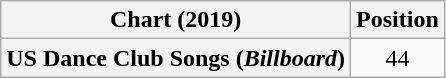<table class="wikitable plainrowheaders" style="text-align:center;">
<tr>
<th scope="col">Chart (2019)</th>
<th scope="col">Position</th>
</tr>
<tr>
<th scope="row">US Dance Club Songs (<em>Billboard</em>)</th>
<td>44</td>
</tr>
</table>
